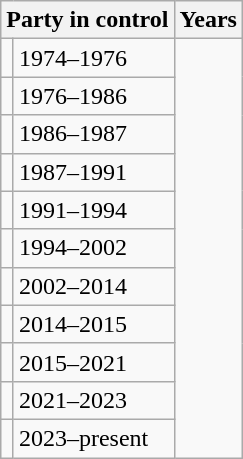<table class="wikitable">
<tr>
<th colspan="2">Party in control</th>
<th>Years</th>
</tr>
<tr>
<td></td>
<td>1974–1976</td>
</tr>
<tr>
<td></td>
<td>1976–1986</td>
</tr>
<tr>
<td></td>
<td>1986–1987</td>
</tr>
<tr>
<td></td>
<td>1987–1991</td>
</tr>
<tr>
<td></td>
<td>1991–1994</td>
</tr>
<tr>
<td></td>
<td>1994–2002</td>
</tr>
<tr>
<td></td>
<td>2002–2014</td>
</tr>
<tr>
<td></td>
<td>2014–2015</td>
</tr>
<tr>
<td></td>
<td>2015–2021</td>
</tr>
<tr>
<td></td>
<td>2021–2023</td>
</tr>
<tr>
<td></td>
<td>2023–present</td>
</tr>
</table>
